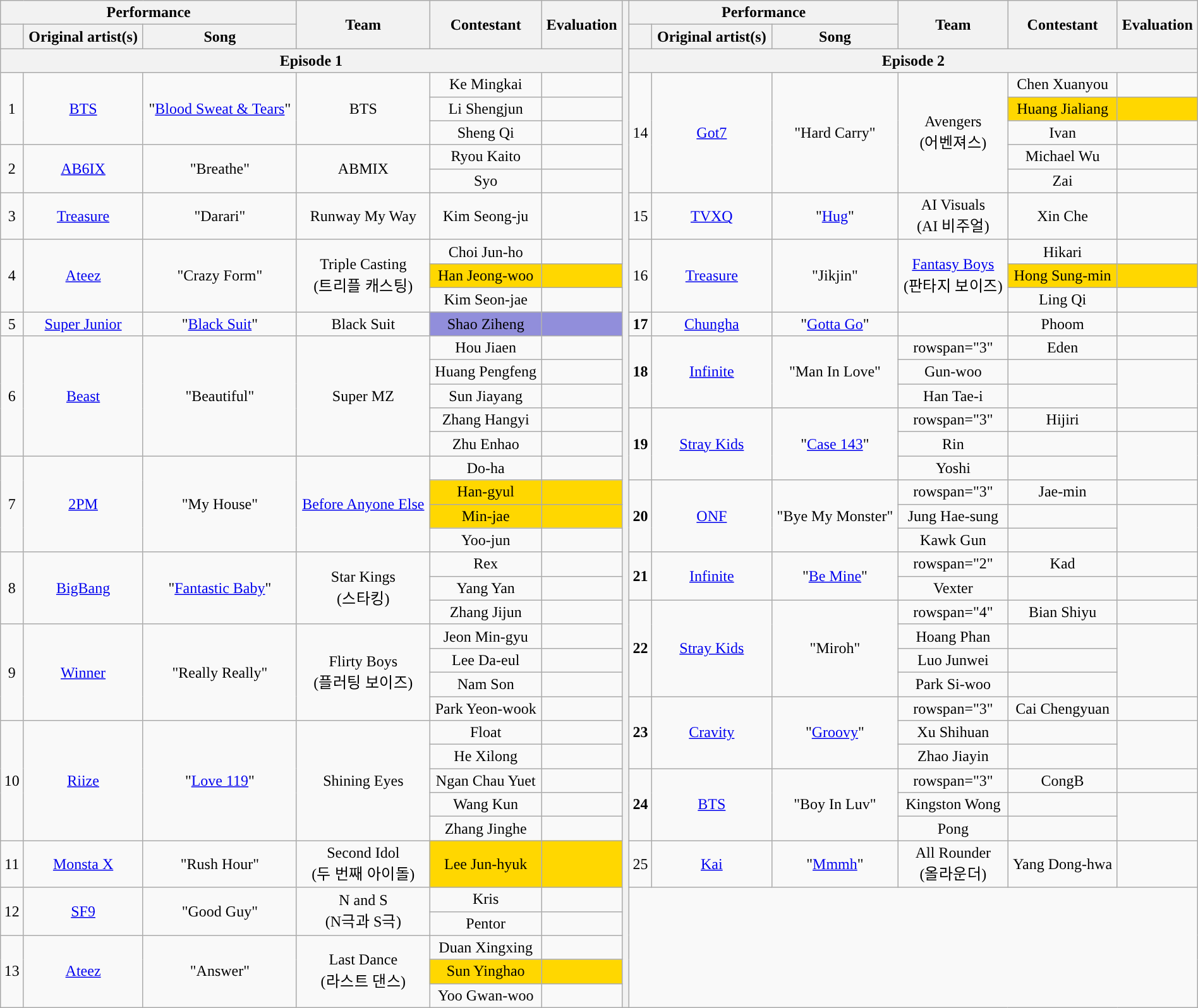<table class="wikitable collapsible" style="width:100%; text-align:center">
<tr>
<th colspan="3">Performance</th>
<th rowspan="2">Team</th>
<th rowspan="2">Contestant</th>
<th rowspan="2">Evaluation</th>
<th rowspan="40"></th>
<th colspan="3">Performance</th>
<th rowspan="2">Team</th>
<th rowspan="2">Contestant</th>
<th rowspan="2">Evaluation</th>
</tr>
<tr>
<th></th>
<th>Original artist(s)</th>
<th>Song</th>
<th></th>
<th>Original artist(s)</th>
<th>Song</th>
</tr>
<tr>
<th colspan="6">Episode 1</th>
<th colspan="6">Episode 2</th>
</tr>
<tr>
<td rowspan="3">1</td>
<td rowspan="3"><a href='#'>BTS</a></td>
<td rowspan="3">"<a href='#'>Blood Sweat & Tears</a>"</td>
<td rowspan="3">BTS</td>
<td>Ke Mingkai</td>
<td></td>
<td rowspan="5">14</td>
<td rowspan="5"><a href='#'>Got7</a></td>
<td rowspan="5">"Hard Carry"</td>
<td rowspan="5">Avengers <br> (어벤져스)</td>
<td>Chen Xuanyou</td>
<td></td>
</tr>
<tr>
<td>Li Shengjun</td>
<td></td>
<td style="background:Gold">Huang Jialiang</td>
<td style="background:Gold"></td>
</tr>
<tr>
<td>Sheng Qi</td>
<td></td>
<td>Ivan</td>
<td></td>
</tr>
<tr>
<td rowspan="2">2</td>
<td rowspan="2"><a href='#'>AB6IX</a></td>
<td rowspan="2">"Breathe"</td>
<td rowspan="2">ABMIX</td>
<td>Ryou Kaito</td>
<td></td>
<td>Michael Wu</td>
<td></td>
</tr>
<tr>
<td>Syo</td>
<td></td>
<td>Zai</td>
<td></td>
</tr>
<tr>
<td>3</td>
<td><a href='#'>Treasure</a></td>
<td>"Darari"</td>
<td>Runway My Way</td>
<td>Kim Seong-ju</td>
<td></td>
<td>15</td>
<td><a href='#'>TVXQ</a></td>
<td>"<a href='#'>Hug</a>"</td>
<td>AI Visuals <br> (AI 비주얼)</td>
<td>Xin Che</td>
<td></td>
</tr>
<tr>
<td rowspan="3">4</td>
<td rowspan="3"><a href='#'>Ateez</a></td>
<td rowspan="3">"Crazy Form"</td>
<td rowspan="3">Triple Casting <br> (트리플 캐스팅)</td>
<td>Choi Jun-ho</td>
<td></td>
<td rowspan="3">16</td>
<td rowspan="3"><a href='#'>Treasure</a></td>
<td rowspan="3">"Jikjin"</td>
<td rowspan="3"><a href='#'>Fantasy Boys</a> <br> (판타지 보이즈)</td>
<td>Hikari</td>
<td></td>
</tr>
<tr>
<td style="background:Gold">Han Jeong-woo</td>
<td style="background:Gold"></td>
<td style="background:Gold">Hong Sung-min</td>
<td style="background:Gold"></td>
</tr>
<tr>
<td>Kim Seon-jae</td>
<td></td>
<td>Ling Qi</td>
<td></td>
</tr>
<tr>
<td>5</td>
<td><a href='#'>Super Junior</a></td>
<td>"<a href='#'>Black Suit</a>"</td>
<td>Black Suit</td>
<td style="background:#918EDB">Shao Ziheng</td>
<td style="background:#918EDB"></td>
<td><strong>17</strong></td>
<td><a href='#'>Chungha</a></td>
<td>"<a href='#'>Gotta Go</a>"</td>
<td></td>
<td>Phoom</td>
<td></td>
</tr>
<tr>
<td rowspan="5">6</td>
<td rowspan="5"><a href='#'>Beast</a></td>
<td rowspan="5">"Beautiful"</td>
<td rowspan="5">Super MZ</td>
<td>Hou Jiaen</td>
<td></td>
<td rowspan="3"><strong>18</strong></td>
<td rowspan="3"><a href='#'>Infinite</a></td>
<td rowspan="3">"Man In Love"</td>
<td>rowspan="3" </td>
<td>Eden</td>
<td></td>
</tr>
<tr>
<td>Huang Pengfeng</td>
<td></td>
<td>Gun-woo</td>
<td></td>
</tr>
<tr>
<td>Sun Jiayang</td>
<td></td>
<td>Han Tae-i</td>
<td></td>
</tr>
<tr>
<td>Zhang Hangyi</td>
<td></td>
<td rowspan="3"><strong>19</strong></td>
<td rowspan="3"><a href='#'>Stray Kids</a></td>
<td rowspan="3">"<a href='#'>Case 143</a>"</td>
<td>rowspan="3" </td>
<td>Hijiri</td>
<td></td>
</tr>
<tr>
<td>Zhu Enhao</td>
<td></td>
<td>Rin</td>
<td></td>
</tr>
<tr>
<td rowspan="4">7</td>
<td rowspan="4"><a href='#'>2PM</a></td>
<td rowspan="4">"My House"</td>
<td rowspan="4"><a href='#'>Before Anyone Else</a></td>
<td>Do-ha</td>
<td></td>
<td>Yoshi</td>
<td></td>
</tr>
<tr>
<td style="background:Gold">Han-gyul</td>
<td style="background:Gold"></td>
<td rowspan="3"><strong>20</strong></td>
<td rowspan="3"><a href='#'>ONF</a></td>
<td rowspan="3">"Bye My Monster"</td>
<td>rowspan="3" </td>
<td>Jae-min</td>
<td></td>
</tr>
<tr>
<td style="background:Gold">Min-jae</td>
<td style="background:Gold"></td>
<td>Jung Hae-sung</td>
<td></td>
</tr>
<tr>
<td>Yoo-jun</td>
<td></td>
<td>Kawk Gun</td>
<td></td>
</tr>
<tr>
<td rowspan="3">8</td>
<td rowspan="3"><a href='#'>BigBang</a></td>
<td rowspan="3">"<a href='#'>Fantastic Baby</a>"</td>
<td rowspan="3">Star Kings <br> (스타킹)</td>
<td>Rex</td>
<td></td>
<td rowspan="2"><strong>21</strong></td>
<td rowspan="2"><a href='#'>Infinite</a></td>
<td rowspan="2">"<a href='#'>Be Mine</a>"</td>
<td>rowspan="2" </td>
<td>Kad</td>
<td></td>
</tr>
<tr>
<td>Yang Yan</td>
<td></td>
<td>Vexter</td>
<td></td>
</tr>
<tr>
<td>Zhang Jijun</td>
<td></td>
<td rowspan="4"><strong>22</strong></td>
<td rowspan="4"><a href='#'>Stray Kids</a></td>
<td rowspan="4">"Miroh"</td>
<td>rowspan="4" </td>
<td>Bian Shiyu</td>
<td></td>
</tr>
<tr>
<td rowspan="4">9</td>
<td rowspan="4"><a href='#'>Winner</a></td>
<td rowspan="4">"Really Really"</td>
<td rowspan="4">Flirty Boys <br> (플러팅 보이즈)</td>
<td>Jeon Min-gyu</td>
<td></td>
<td>Hoang Phan</td>
<td></td>
</tr>
<tr>
<td>Lee Da-eul</td>
<td></td>
<td>Luo Junwei</td>
<td></td>
</tr>
<tr>
<td>Nam Son</td>
<td></td>
<td>Park Si-woo</td>
<td></td>
</tr>
<tr>
<td>Park Yeon-wook</td>
<td></td>
<td rowspan="3"><strong>23</strong></td>
<td rowspan="3"><a href='#'>Cravity</a></td>
<td rowspan="3">"<a href='#'>Groovy</a>"</td>
<td>rowspan="3" </td>
<td>Cai Chengyuan</td>
<td></td>
</tr>
<tr>
<td rowspan="5">10</td>
<td rowspan="5"><a href='#'>Riize</a></td>
<td rowspan="5">"<a href='#'>Love 119</a>"</td>
<td rowspan="5">Shining Eyes</td>
<td>Float</td>
<td></td>
<td>Xu Shihuan</td>
<td></td>
</tr>
<tr>
<td>He Xilong</td>
<td></td>
<td>Zhao Jiayin</td>
<td></td>
</tr>
<tr>
<td>Ngan Chau Yuet</td>
<td></td>
<td rowspan="3"><strong>24</strong></td>
<td rowspan="3"><a href='#'>BTS</a></td>
<td rowspan="3">"Boy In Luv"</td>
<td>rowspan="3" </td>
<td>CongB</td>
<td></td>
</tr>
<tr>
<td>Wang Kun</td>
<td></td>
<td>Kingston Wong</td>
<td></td>
</tr>
<tr>
<td>Zhang Jinghe</td>
<td></td>
<td>Pong</td>
<td></td>
</tr>
<tr>
<td>11</td>
<td><a href='#'>Monsta X</a></td>
<td>"Rush Hour"</td>
<td>Second Idol <br> (두 번째 아이돌)</td>
<td style="background:Gold">Lee Jun-hyuk</td>
<td style="background:Gold"></td>
<td>25</td>
<td><a href='#'>Kai</a></td>
<td>"<a href='#'>Mmmh</a>"</td>
<td>All Rounder <br> (올라운더)</td>
<td>Yang Dong-hwa</td>
<td></td>
</tr>
<tr>
<td rowspan="2">12</td>
<td rowspan="2"><a href='#'>SF9</a></td>
<td rowspan="2">"Good Guy"</td>
<td rowspan="2">N and S <br> (N극과 S극)</td>
<td>Kris</td>
<td></td>
</tr>
<tr>
<td>Pentor</td>
<td></td>
</tr>
<tr>
<td rowspan="3">13</td>
<td rowspan="3"><a href='#'>Ateez</a></td>
<td rowspan="3">"Answer"</td>
<td rowspan="3">Last Dance <br> (라스트 댄스)</td>
<td>Duan Xingxing</td>
<td></td>
</tr>
<tr>
<td style="background:Gold">Sun Yinghao</td>
<td style="background:Gold"></td>
</tr>
<tr>
<td>Yoo Gwan-woo</td>
<td></td>
</tr>
</table>
